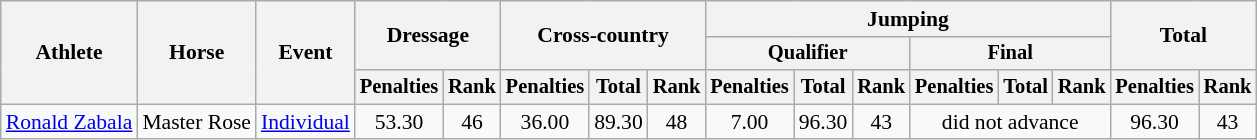<table class=wikitable style="font-size:90%">
<tr>
<th rowspan="3">Athlete</th>
<th rowspan="3">Horse</th>
<th rowspan="3">Event</th>
<th colspan="2" rowspan="2">Dressage</th>
<th colspan="3" rowspan="2">Cross-country</th>
<th colspan="6">Jumping</th>
<th colspan="3" rowspan="2">Total</th>
</tr>
<tr style="font-size:95%">
<th colspan="3">Qualifier</th>
<th colspan="3">Final</th>
</tr>
<tr style="font-size:95%">
<th>Penalties</th>
<th>Rank</th>
<th>Penalties</th>
<th>Total</th>
<th>Rank</th>
<th>Penalties</th>
<th>Total</th>
<th>Rank</th>
<th>Penalties</th>
<th>Total</th>
<th>Rank</th>
<th>Penalties</th>
<th>Rank</th>
</tr>
<tr align=center>
<td align=left><a href='#'>Ronald Zabala</a></td>
<td align=left>Master Rose</td>
<td align=left><a href='#'>Individual</a></td>
<td>53.30</td>
<td>46</td>
<td>36.00</td>
<td>89.30</td>
<td>48</td>
<td>7.00</td>
<td>96.30</td>
<td>43</td>
<td colspan=3>did not advance</td>
<td>96.30</td>
<td>43</td>
</tr>
</table>
